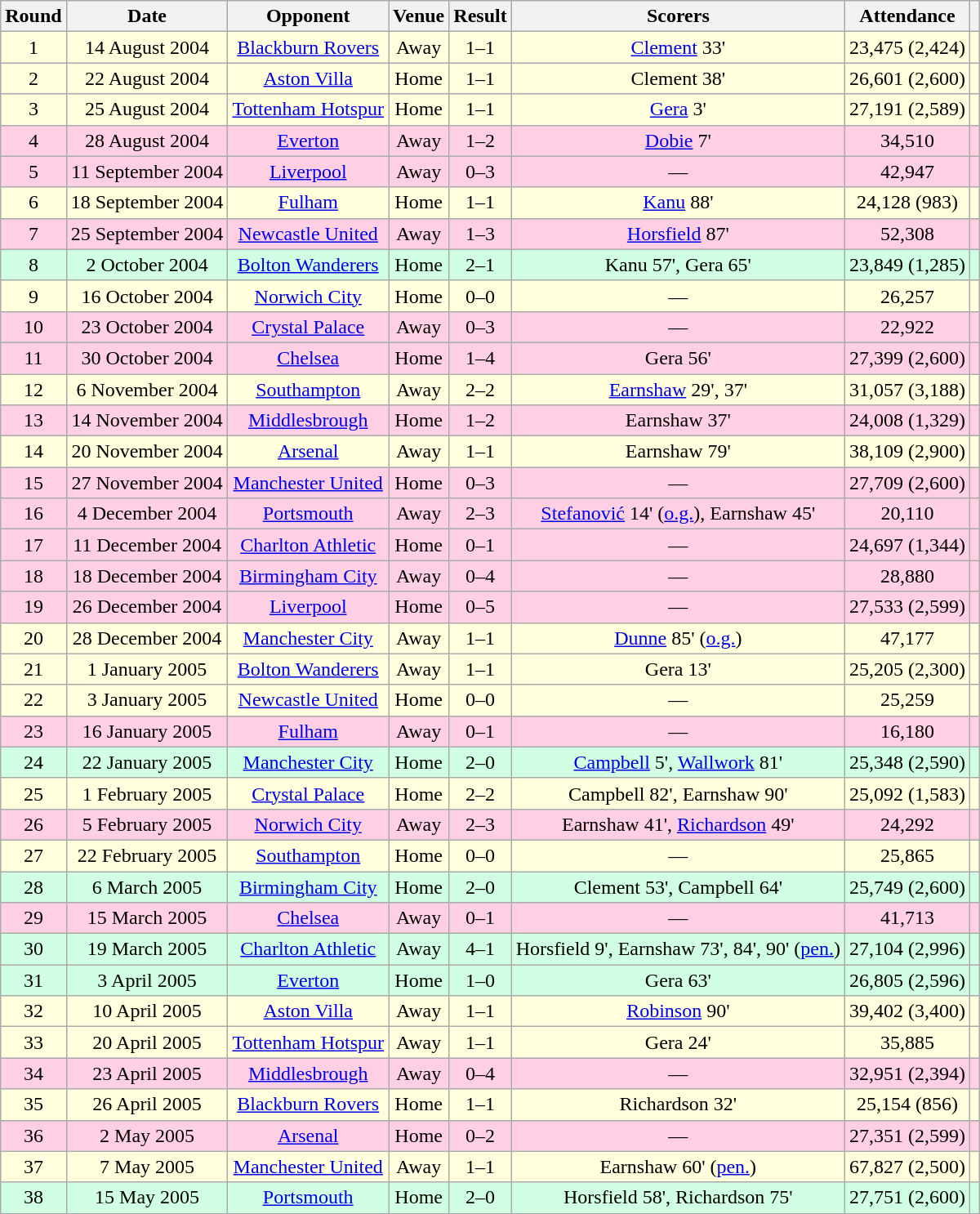<table class="wikitable" style="text-align:center">
<tr>
<th>Round</th>
<th>Date</th>
<th>Opponent</th>
<th>Venue</th>
<th>Result</th>
<th>Scorers</th>
<th>Attendance</th>
<th></th>
</tr>
<tr style="background-color: #ffffdd;">
<td>1</td>
<td>14 August 2004</td>
<td><a href='#'>Blackburn Rovers</a></td>
<td>Away</td>
<td>1–1</td>
<td><a href='#'>Clement</a> 33'</td>
<td>23,475 (2,424)</td>
<td></td>
</tr>
<tr style="background-color: #ffffdd;">
<td>2</td>
<td>22 August 2004</td>
<td><a href='#'>Aston Villa</a></td>
<td>Home</td>
<td>1–1</td>
<td>Clement 38'</td>
<td>26,601 (2,600)</td>
<td></td>
</tr>
<tr style="background-color: #ffffdd;">
<td>3</td>
<td>25 August 2004</td>
<td><a href='#'>Tottenham Hotspur</a></td>
<td>Home</td>
<td>1–1</td>
<td><a href='#'>Gera</a> 3'</td>
<td>27,191 (2,589)</td>
<td></td>
</tr>
<tr style="background-color: #ffd0e3;">
<td>4</td>
<td>28 August 2004</td>
<td><a href='#'>Everton</a></td>
<td>Away</td>
<td>1–2</td>
<td><a href='#'>Dobie</a> 7'</td>
<td>34,510</td>
<td></td>
</tr>
<tr style="background-color: #ffd0e3;">
<td>5</td>
<td>11 September 2004</td>
<td><a href='#'>Liverpool</a></td>
<td>Away</td>
<td>0–3</td>
<td>—</td>
<td>42,947</td>
<td></td>
</tr>
<tr style="background-color: #ffffdd;">
<td>6</td>
<td>18 September 2004</td>
<td><a href='#'>Fulham</a></td>
<td>Home</td>
<td>1–1</td>
<td><a href='#'>Kanu</a> 88'</td>
<td>24,128 (983)</td>
<td></td>
</tr>
<tr style="background-color: #ffd0e3;">
<td>7</td>
<td>25 September 2004</td>
<td><a href='#'>Newcastle United</a></td>
<td>Away</td>
<td>1–3</td>
<td><a href='#'>Horsfield</a> 87'</td>
<td>52,308</td>
<td></td>
</tr>
<tr style="background-color: #d0ffe3;">
<td>8</td>
<td>2 October 2004</td>
<td><a href='#'>Bolton Wanderers</a></td>
<td>Home</td>
<td>2–1</td>
<td>Kanu 57', Gera 65'</td>
<td>23,849 (1,285)</td>
<td></td>
</tr>
<tr style="background-color: #ffffdd;">
<td>9</td>
<td>16 October 2004</td>
<td><a href='#'>Norwich City</a></td>
<td>Home</td>
<td>0–0</td>
<td>—</td>
<td>26,257</td>
<td></td>
</tr>
<tr style="background-color: #ffd0e3;">
<td>10</td>
<td>23 October 2004</td>
<td><a href='#'>Crystal Palace</a></td>
<td>Away</td>
<td>0–3</td>
<td>—</td>
<td>22,922</td>
<td></td>
</tr>
<tr style="background-color: #ffd0e3;">
<td>11</td>
<td>30 October 2004</td>
<td><a href='#'>Chelsea</a></td>
<td>Home</td>
<td>1–4</td>
<td>Gera 56'</td>
<td>27,399 (2,600)</td>
<td></td>
</tr>
<tr style="background-color: #ffffdd;">
<td>12</td>
<td>6 November 2004</td>
<td><a href='#'>Southampton</a></td>
<td>Away</td>
<td>2–2</td>
<td><a href='#'>Earnshaw</a> 29', 37'</td>
<td>31,057 (3,188)</td>
<td></td>
</tr>
<tr style="background-color: #ffd0e3;">
<td>13</td>
<td>14 November 2004</td>
<td><a href='#'>Middlesbrough</a></td>
<td>Home</td>
<td>1–2</td>
<td>Earnshaw 37'</td>
<td>24,008 (1,329)</td>
<td></td>
</tr>
<tr style="background-color: #ffffdd;">
<td>14</td>
<td>20 November 2004</td>
<td><a href='#'>Arsenal</a></td>
<td>Away</td>
<td>1–1</td>
<td>Earnshaw 79'</td>
<td>38,109 (2,900)</td>
<td></td>
</tr>
<tr style="background-color: #ffd0e3;">
<td>15</td>
<td>27 November 2004</td>
<td><a href='#'>Manchester United</a></td>
<td>Home</td>
<td>0–3</td>
<td>—</td>
<td>27,709 (2,600)</td>
<td></td>
</tr>
<tr style="background-color: #ffd0e3;">
<td>16</td>
<td>4 December 2004</td>
<td><a href='#'>Portsmouth</a></td>
<td>Away</td>
<td>2–3</td>
<td><a href='#'>Stefanović</a> 14' (<a href='#'>o.g.</a>), Earnshaw 45'</td>
<td>20,110</td>
<td></td>
</tr>
<tr style="background-color: #ffd0e3;">
<td>17</td>
<td>11 December 2004</td>
<td><a href='#'>Charlton Athletic</a></td>
<td>Home</td>
<td>0–1</td>
<td>—</td>
<td>24,697 (1,344)</td>
<td></td>
</tr>
<tr style="background-color: #ffd0e3;">
<td>18</td>
<td>18 December 2004</td>
<td><a href='#'>Birmingham City</a></td>
<td>Away</td>
<td>0–4</td>
<td>—</td>
<td>28,880</td>
<td></td>
</tr>
<tr style="background-color: #ffd0e3;">
<td>19</td>
<td>26 December 2004</td>
<td><a href='#'>Liverpool</a></td>
<td>Home</td>
<td>0–5</td>
<td>—</td>
<td>27,533 (2,599)</td>
<td></td>
</tr>
<tr style="background-color: #ffffdd;">
<td>20</td>
<td>28 December 2004</td>
<td><a href='#'>Manchester City</a></td>
<td>Away</td>
<td>1–1</td>
<td><a href='#'>Dunne</a> 85' (<a href='#'>o.g.</a>)</td>
<td>47,177</td>
<td></td>
</tr>
<tr style="background-color: #ffffdd;">
<td>21</td>
<td>1 January 2005</td>
<td><a href='#'>Bolton Wanderers</a></td>
<td>Away</td>
<td>1–1</td>
<td>Gera 13'</td>
<td>25,205 (2,300)</td>
<td></td>
</tr>
<tr style="background-color: #ffffdd;">
<td>22</td>
<td>3 January 2005</td>
<td><a href='#'>Newcastle United</a></td>
<td>Home</td>
<td>0–0</td>
<td>—</td>
<td>25,259</td>
<td></td>
</tr>
<tr style="background-color: #ffd0e3;">
<td>23</td>
<td>16 January 2005</td>
<td><a href='#'>Fulham</a></td>
<td>Away</td>
<td>0–1</td>
<td>—</td>
<td>16,180</td>
<td></td>
</tr>
<tr style="background-color: #d0ffe3;">
<td>24</td>
<td>22 January 2005</td>
<td><a href='#'>Manchester City</a></td>
<td>Home</td>
<td>2–0</td>
<td><a href='#'>Campbell</a> 5', <a href='#'>Wallwork</a> 81'</td>
<td>25,348 (2,590)</td>
<td></td>
</tr>
<tr style="background-color: #ffffdd;">
<td>25</td>
<td>1 February 2005</td>
<td><a href='#'>Crystal Palace</a></td>
<td>Home</td>
<td>2–2</td>
<td>Campbell 82', Earnshaw 90'</td>
<td>25,092 (1,583)</td>
<td></td>
</tr>
<tr style="background-color: #ffd0e3;">
<td>26</td>
<td>5 February 2005</td>
<td><a href='#'>Norwich City</a></td>
<td>Away</td>
<td>2–3</td>
<td>Earnshaw 41', <a href='#'>Richardson</a> 49'</td>
<td>24,292</td>
<td></td>
</tr>
<tr style="background-color: #ffffdd;">
<td>27</td>
<td>22 February 2005</td>
<td><a href='#'>Southampton</a></td>
<td>Home</td>
<td>0–0</td>
<td>—</td>
<td>25,865</td>
<td></td>
</tr>
<tr style="background-color: #d0ffe3;">
<td>28</td>
<td>6 March 2005</td>
<td><a href='#'>Birmingham City</a></td>
<td>Home</td>
<td>2–0</td>
<td>Clement 53', Campbell 64'</td>
<td>25,749 (2,600)</td>
<td></td>
</tr>
<tr style="background-color: #ffd0e3;">
<td>29</td>
<td>15 March 2005</td>
<td><a href='#'>Chelsea</a></td>
<td>Away</td>
<td>0–1</td>
<td>—</td>
<td>41,713</td>
<td></td>
</tr>
<tr style="background-color: #d0ffe3;">
<td>30</td>
<td>19 March 2005</td>
<td><a href='#'>Charlton Athletic</a></td>
<td>Away</td>
<td>4–1</td>
<td>Horsfield 9', Earnshaw 73', 84', 90' (<a href='#'>pen.</a>)</td>
<td>27,104 (2,996)</td>
<td></td>
</tr>
<tr style="background-color: #d0ffe3;">
<td>31</td>
<td>3 April 2005</td>
<td><a href='#'>Everton</a></td>
<td>Home</td>
<td>1–0</td>
<td>Gera 63'</td>
<td>26,805 (2,596)</td>
<td></td>
</tr>
<tr style="background-color: #ffffdd;">
<td>32</td>
<td>10 April 2005</td>
<td><a href='#'>Aston Villa</a></td>
<td>Away</td>
<td>1–1</td>
<td><a href='#'>Robinson</a> 90'</td>
<td>39,402 (3,400)</td>
<td></td>
</tr>
<tr style="background-color: #ffffdd;">
<td>33</td>
<td>20 April 2005</td>
<td><a href='#'>Tottenham Hotspur</a></td>
<td>Away</td>
<td>1–1</td>
<td>Gera 24'</td>
<td>35,885</td>
<td></td>
</tr>
<tr style="background-color: #ffd0e3;">
<td>34</td>
<td>23 April 2005</td>
<td><a href='#'>Middlesbrough</a></td>
<td>Away</td>
<td>0–4</td>
<td>—</td>
<td>32,951 (2,394)</td>
<td></td>
</tr>
<tr style="background-color: #ffffdd;">
<td>35</td>
<td>26 April 2005</td>
<td><a href='#'>Blackburn Rovers</a></td>
<td>Home</td>
<td>1–1</td>
<td>Richardson 32'</td>
<td>25,154 (856)</td>
<td></td>
</tr>
<tr style="background-color: #ffd0e3;">
<td>36</td>
<td>2 May 2005</td>
<td><a href='#'>Arsenal</a></td>
<td>Home</td>
<td>0–2</td>
<td>—</td>
<td>27,351 (2,599)</td>
<td></td>
</tr>
<tr style="background-color: #ffffdd;">
<td>37</td>
<td>7 May 2005</td>
<td><a href='#'>Manchester United</a></td>
<td>Away</td>
<td>1–1</td>
<td>Earnshaw 60' (<a href='#'>pen.</a>)</td>
<td>67,827 (2,500)</td>
<td></td>
</tr>
<tr style="background-color: #d0ffe3;">
<td>38</td>
<td>15 May 2005</td>
<td><a href='#'>Portsmouth</a></td>
<td>Home</td>
<td>2–0</td>
<td>Horsfield 58', Richardson 75'</td>
<td>27,751 (2,600)</td>
<td></td>
</tr>
</table>
